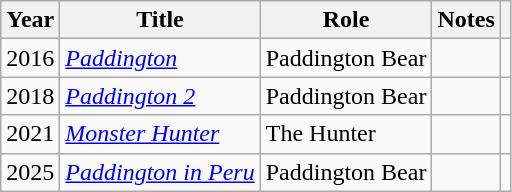<table class="wikitable">
<tr>
<th>Year</th>
<th>Title</th>
<th>Role</th>
<th>Notes</th>
<th></th>
</tr>
<tr>
<td>2016</td>
<td><em><a href='#'>Paddington</a></em></td>
<td>Paddington Bear</td>
<td></td>
<td></td>
</tr>
<tr>
<td>2018</td>
<td><em><a href='#'>Paddington 2</a></em></td>
<td>Paddington Bear</td>
<td></td>
<td></td>
</tr>
<tr>
<td>2021</td>
<td><em><a href='#'>Monster Hunter</a></em></td>
<td>The Hunter</td>
<td></td>
<td></td>
</tr>
<tr>
<td>2025</td>
<td><em><a href='#'>Paddington in Peru</a></em></td>
<td>Paddington Bear</td>
<td></td>
<td></td>
</tr>
</table>
